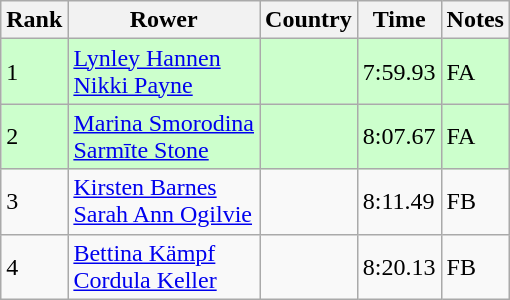<table class="wikitable">
<tr>
<th>Rank</th>
<th>Rower</th>
<th>Country</th>
<th>Time</th>
<th>Notes</th>
</tr>
<tr bgcolor=ccffcc>
<td>1</td>
<td><a href='#'>Lynley Hannen</a><br><a href='#'>Nikki Payne</a></td>
<td></td>
<td>7:59.93</td>
<td>FA</td>
</tr>
<tr bgcolor=ccffcc>
<td>2</td>
<td><a href='#'>Marina Smorodina</a><br><a href='#'>Sarmīte Stone</a></td>
<td></td>
<td>8:07.67</td>
<td>FA</td>
</tr>
<tr>
<td>3</td>
<td><a href='#'>Kirsten Barnes</a> <br> <a href='#'>Sarah Ann Ogilvie</a></td>
<td></td>
<td>8:11.49</td>
<td>FB</td>
</tr>
<tr>
<td>4</td>
<td><a href='#'>Bettina Kämpf</a> <br> <a href='#'>Cordula Keller</a></td>
<td></td>
<td>8:20.13</td>
<td>FB</td>
</tr>
</table>
